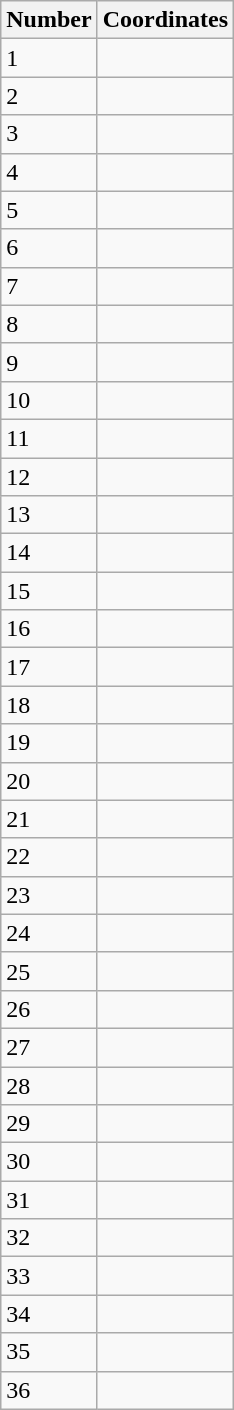<table class="wikitable sortable">
<tr>
<th>Number</th>
<th>Coordinates</th>
</tr>
<tr>
<td>1</td>
<td></td>
</tr>
<tr>
<td>2</td>
<td></td>
</tr>
<tr>
<td>3</td>
<td></td>
</tr>
<tr>
<td>4</td>
<td></td>
</tr>
<tr>
<td>5</td>
<td></td>
</tr>
<tr>
<td>6</td>
<td></td>
</tr>
<tr>
<td>7</td>
<td></td>
</tr>
<tr>
<td>8</td>
<td></td>
</tr>
<tr>
<td>9</td>
<td></td>
</tr>
<tr>
<td>10</td>
<td></td>
</tr>
<tr>
<td>11</td>
<td></td>
</tr>
<tr>
<td>12</td>
<td></td>
</tr>
<tr>
<td>13</td>
<td></td>
</tr>
<tr>
<td>14</td>
<td></td>
</tr>
<tr>
<td>15</td>
<td></td>
</tr>
<tr>
<td>16</td>
<td></td>
</tr>
<tr>
<td>17</td>
<td></td>
</tr>
<tr>
<td>18</td>
<td></td>
</tr>
<tr>
<td>19</td>
<td></td>
</tr>
<tr>
<td>20</td>
<td></td>
</tr>
<tr>
<td>21</td>
<td></td>
</tr>
<tr>
<td>22</td>
<td></td>
</tr>
<tr>
<td>23</td>
<td></td>
</tr>
<tr>
<td>24</td>
<td></td>
</tr>
<tr>
<td>25</td>
<td></td>
</tr>
<tr>
<td>26</td>
<td></td>
</tr>
<tr>
<td>27</td>
<td></td>
</tr>
<tr>
<td>28</td>
<td></td>
</tr>
<tr>
<td>29</td>
<td></td>
</tr>
<tr>
<td>30</td>
<td></td>
</tr>
<tr>
<td>31</td>
<td></td>
</tr>
<tr>
<td>32</td>
<td></td>
</tr>
<tr>
<td>33</td>
<td></td>
</tr>
<tr>
<td>34</td>
<td></td>
</tr>
<tr>
<td>35</td>
<td></td>
</tr>
<tr>
<td>36</td>
<td></td>
</tr>
</table>
